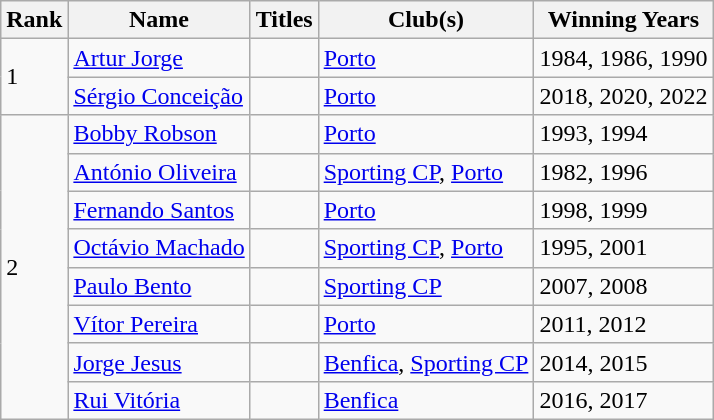<table class="wikitable">
<tr>
<th>Rank</th>
<th>Name</th>
<th>Titles</th>
<th>Club(s)</th>
<th>Winning Years</th>
</tr>
<tr>
<td rowspan=2>1</td>
<td> <a href='#'>Artur Jorge</a></td>
<td></td>
<td><a href='#'>Porto</a></td>
<td>1984, 1986, 1990</td>
</tr>
<tr>
<td> <a href='#'>Sérgio Conceição</a></td>
<td></td>
<td><a href='#'>Porto</a></td>
<td>2018, 2020, 2022</td>
</tr>
<tr>
<td rowspan=8>2</td>
<td> <a href='#'>Bobby Robson</a></td>
<td></td>
<td><a href='#'>Porto</a></td>
<td>1993, 1994</td>
</tr>
<tr>
<td> <a href='#'>António Oliveira</a></td>
<td></td>
<td><a href='#'>Sporting CP</a>, <a href='#'>Porto</a></td>
<td>1982, 1996</td>
</tr>
<tr>
<td> <a href='#'>Fernando Santos</a></td>
<td></td>
<td><a href='#'>Porto</a></td>
<td>1998, 1999</td>
</tr>
<tr>
<td> <a href='#'>Octávio Machado</a></td>
<td></td>
<td><a href='#'>Sporting CP</a>, <a href='#'>Porto</a></td>
<td>1995, 2001</td>
</tr>
<tr>
<td> <a href='#'>Paulo Bento</a></td>
<td></td>
<td><a href='#'>Sporting CP</a></td>
<td>2007, 2008</td>
</tr>
<tr>
<td> <a href='#'>Vítor Pereira</a></td>
<td></td>
<td><a href='#'>Porto</a></td>
<td>2011, 2012</td>
</tr>
<tr>
<td> <a href='#'>Jorge Jesus</a></td>
<td></td>
<td><a href='#'>Benfica</a>, <a href='#'>Sporting CP</a></td>
<td>2014, 2015</td>
</tr>
<tr>
<td> <a href='#'>Rui Vitória</a></td>
<td></td>
<td><a href='#'>Benfica</a></td>
<td>2016, 2017</td>
</tr>
</table>
